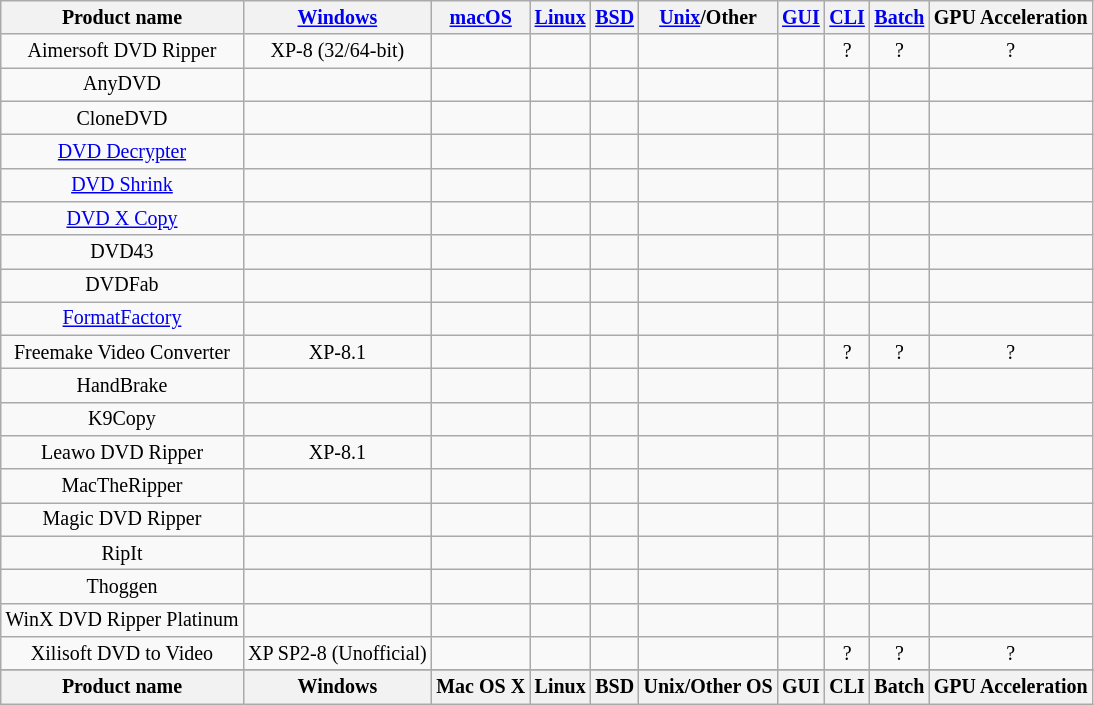<table class="wikitable sortable" style="font-size: smaller; text-align: center;">
<tr>
<th>Product name</th>
<th><a href='#'>Windows</a></th>
<th><a href='#'>macOS</a></th>
<th><a href='#'>Linux</a></th>
<th><a href='#'>BSD</a></th>
<th><a href='#'>Unix</a>/Other</th>
<th><a href='#'>GUI</a></th>
<th><a href='#'>CLI</a></th>
<th><a href='#'>Batch</a></th>
<th>GPU Acceleration</th>
</tr>
<tr>
<td>Aimersoft DVD Ripper</td>
<td>XP-8 (32/64-bit)</td>
<td></td>
<td></td>
<td></td>
<td></td>
<td></td>
<td>?</td>
<td>?</td>
<td>?</td>
</tr>
<tr>
<td>AnyDVD</td>
<td></td>
<td></td>
<td></td>
<td></td>
<td></td>
<td></td>
<td></td>
<td></td>
<td></td>
</tr>
<tr>
<td>CloneDVD</td>
<td></td>
<td></td>
<td></td>
<td></td>
<td></td>
<td></td>
<td></td>
<td></td>
<td></td>
</tr>
<tr>
<td><a href='#'>DVD Decrypter</a></td>
<td></td>
<td></td>
<td></td>
<td></td>
<td></td>
<td></td>
<td></td>
<td></td>
<td></td>
</tr>
<tr>
<td><a href='#'>DVD Shrink</a></td>
<td></td>
<td></td>
<td></td>
<td></td>
<td></td>
<td></td>
<td></td>
<td></td>
<td></td>
</tr>
<tr>
<td><a href='#'>DVD X Copy</a></td>
<td></td>
<td></td>
<td></td>
<td></td>
<td></td>
<td></td>
<td></td>
<td></td>
<td></td>
</tr>
<tr>
<td>DVD43</td>
<td></td>
<td></td>
<td></td>
<td></td>
<td></td>
<td></td>
<td></td>
<td></td>
<td></td>
</tr>
<tr>
<td>DVDFab</td>
<td></td>
<td></td>
<td></td>
<td></td>
<td></td>
<td></td>
<td></td>
<td></td>
<td></td>
</tr>
<tr>
<td><a href='#'>FormatFactory</a></td>
<td></td>
<td></td>
<td></td>
<td></td>
<td></td>
<td></td>
<td></td>
<td></td>
<td></td>
</tr>
<tr>
<td>Freemake Video Converter</td>
<td>XP-8.1</td>
<td></td>
<td></td>
<td></td>
<td></td>
<td></td>
<td>?</td>
<td>?</td>
<td>?</td>
</tr>
<tr>
<td>HandBrake</td>
<td></td>
<td></td>
<td></td>
<td></td>
<td></td>
<td></td>
<td></td>
<td></td>
<td></td>
</tr>
<tr>
<td>K9Copy</td>
<td></td>
<td></td>
<td></td>
<td></td>
<td></td>
<td></td>
<td></td>
<td></td>
<td></td>
</tr>
<tr>
<td>Leawo DVD Ripper</td>
<td>XP-8.1</td>
<td></td>
<td></td>
<td></td>
<td></td>
<td></td>
<td></td>
<td></td>
<td></td>
</tr>
<tr>
<td>MacTheRipper</td>
<td></td>
<td></td>
<td></td>
<td></td>
<td></td>
<td></td>
<td></td>
<td></td>
<td></td>
</tr>
<tr>
<td>Magic DVD Ripper</td>
<td></td>
<td></td>
<td></td>
<td></td>
<td></td>
<td></td>
<td></td>
<td></td>
<td></td>
</tr>
<tr>
<td>RipIt</td>
<td></td>
<td></td>
<td></td>
<td></td>
<td></td>
<td></td>
<td></td>
<td></td>
<td></td>
</tr>
<tr>
<td>Thoggen</td>
<td></td>
<td></td>
<td></td>
<td></td>
<td></td>
<td></td>
<td></td>
<td></td>
<td></td>
</tr>
<tr>
<td>WinX DVD Ripper Platinum</td>
<td></td>
<td></td>
<td></td>
<td></td>
<td></td>
<td></td>
<td></td>
<td></td>
<td></td>
</tr>
<tr>
<td>Xilisoft DVD to Video</td>
<td>XP SP2-8 (Unofficial)</td>
<td></td>
<td></td>
<td></td>
<td></td>
<td></td>
<td>?</td>
<td>?</td>
<td>?</td>
</tr>
<tr>
</tr>
<tr class="sortbottom">
<th>Product name</th>
<th>Windows</th>
<th>Mac OS X</th>
<th>Linux</th>
<th>BSD</th>
<th>Unix/Other OS</th>
<th>GUI</th>
<th>CLI</th>
<th>Batch</th>
<th>GPU Acceleration</th>
</tr>
</table>
